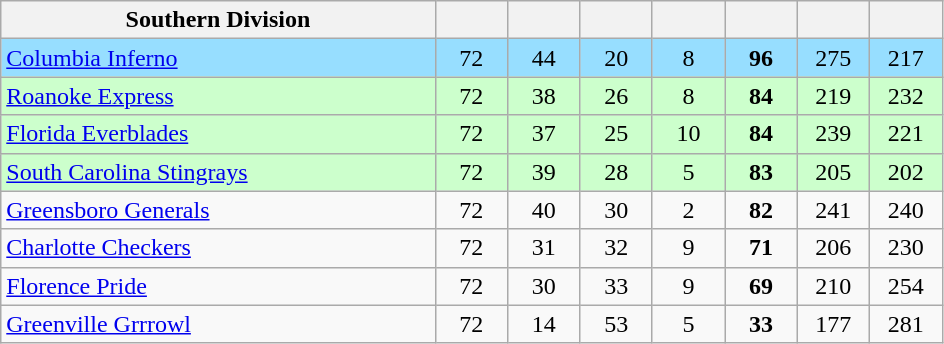<table class="wikitable sortable" style="text-align:center">
<tr>
<th style="width:30%;" class="unsortable">Southern Division</th>
<th style="width:5%;"></th>
<th style="width:5%;"></th>
<th style="width:5%;"></th>
<th style="width:5%;"></th>
<th style="width:5%;"></th>
<th style="width:5%;"></th>
<th style="width:5%;"></th>
</tr>
<tr bgcolor="#97DEFF">
<td align=left><a href='#'>Columbia Inferno</a></td>
<td>72</td>
<td>44</td>
<td>20</td>
<td>8</td>
<td><strong>96</strong></td>
<td>275</td>
<td>217</td>
</tr>
<tr bgcolor="#ccffcc">
<td align=left><a href='#'>Roanoke Express</a></td>
<td>72</td>
<td>38</td>
<td>26</td>
<td>8</td>
<td><strong>84</strong></td>
<td>219</td>
<td>232</td>
</tr>
<tr bgcolor="#ccffcc">
<td align=left><a href='#'>Florida Everblades</a></td>
<td>72</td>
<td>37</td>
<td>25</td>
<td>10</td>
<td><strong>84</strong></td>
<td>239</td>
<td>221</td>
</tr>
<tr bgcolor="#ccffcc">
<td align=left><a href='#'>South Carolina Stingrays</a></td>
<td>72</td>
<td>39</td>
<td>28</td>
<td>5</td>
<td><strong>83</strong></td>
<td>205</td>
<td>202</td>
</tr>
<tr>
<td align=left><a href='#'>Greensboro Generals</a></td>
<td>72</td>
<td>40</td>
<td>30</td>
<td>2</td>
<td><strong>82</strong></td>
<td>241</td>
<td>240</td>
</tr>
<tr>
<td align=left><a href='#'>Charlotte Checkers</a></td>
<td>72</td>
<td>31</td>
<td>32</td>
<td>9</td>
<td><strong>71</strong></td>
<td>206</td>
<td>230</td>
</tr>
<tr>
<td align=left><a href='#'>Florence Pride</a></td>
<td>72</td>
<td>30</td>
<td>33</td>
<td>9</td>
<td><strong>69</strong></td>
<td>210</td>
<td>254</td>
</tr>
<tr>
<td align=left><a href='#'>Greenville Grrrowl</a></td>
<td>72</td>
<td>14</td>
<td>53</td>
<td>5</td>
<td><strong>33</strong></td>
<td>177</td>
<td>281</td>
</tr>
</table>
